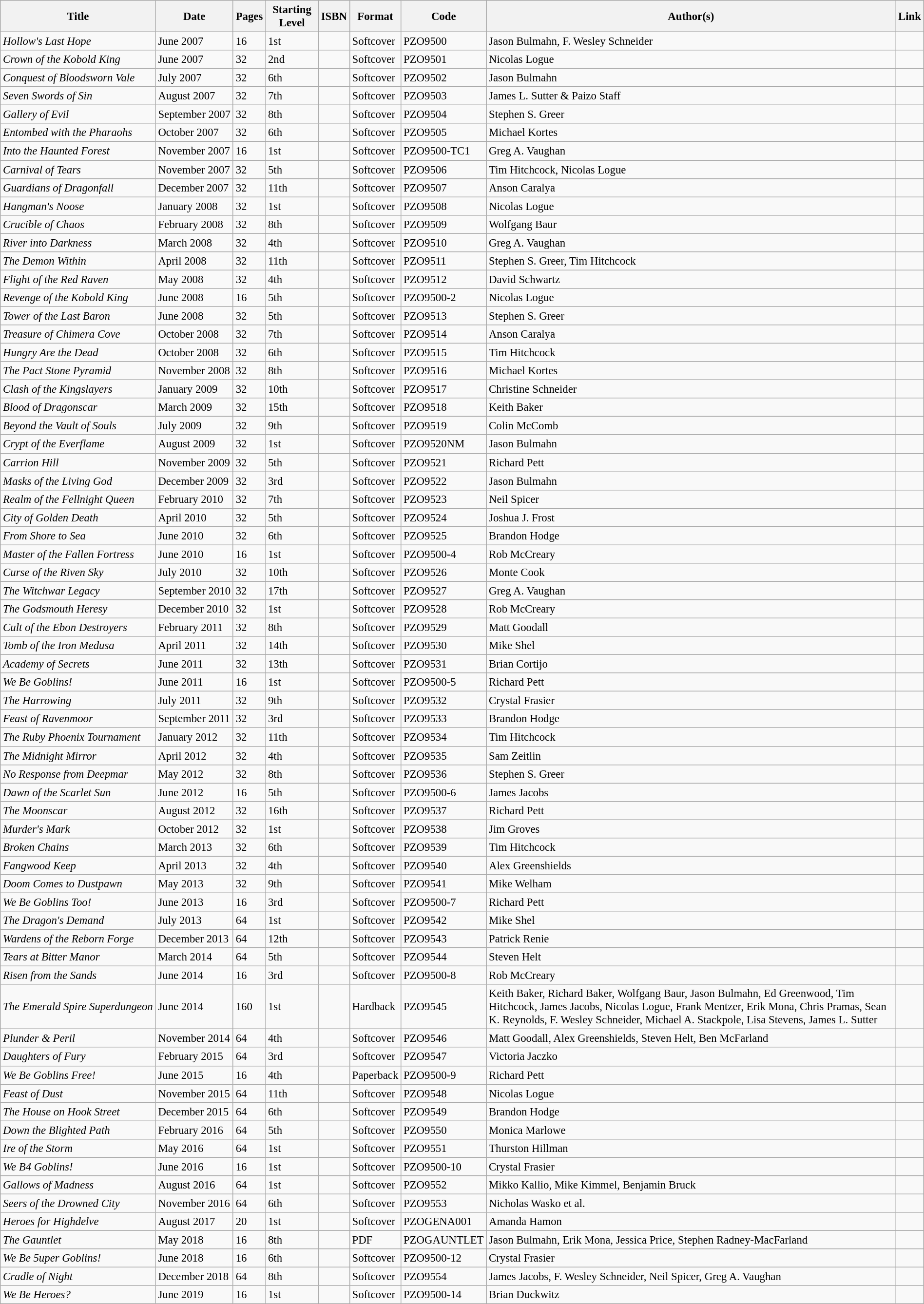<table class="wikitable sortable" style="width:100%; font-size:95%; border:1">
<tr>
<th>Title</th>
<th>Date</th>
<th>Pages</th>
<th>Starting Level</th>
<th>ISBN</th>
<th>Format</th>
<th>Code</th>
<th>Author(s)</th>
<th>Link</th>
</tr>
<tr>
<td><em>Hollow's Last Hope</em></td>
<td>June 2007</td>
<td>16</td>
<td>1st</td>
<td></td>
<td>Softcover</td>
<td>PZO9500</td>
<td>Jason Bulmahn, F. Wesley Schneider</td>
<td></td>
</tr>
<tr>
<td><em>Crown of the Kobold King</em></td>
<td>June 2007</td>
<td>32</td>
<td>2nd</td>
<td style="white-space: nowrap;"></td>
<td>Softcover</td>
<td>PZO9501</td>
<td>Nicolas Logue</td>
<td></td>
</tr>
<tr>
<td><em>Conquest of Bloodsworn Vale</em></td>
<td>July 2007</td>
<td>32</td>
<td>6th</td>
<td style="white-space: nowrap;"></td>
<td>Softcover</td>
<td>PZO9502</td>
<td>Jason Bulmahn</td>
<td></td>
</tr>
<tr>
<td><em>Seven Swords of Sin</em></td>
<td>August 2007</td>
<td>32</td>
<td>7th</td>
<td style="white-space: nowrap;"></td>
<td>Softcover</td>
<td>PZO9503</td>
<td>James L. Sutter & Paizo Staff</td>
<td></td>
</tr>
<tr>
<td><em>Gallery of Evil</em></td>
<td>September 2007</td>
<td>32</td>
<td>8th</td>
<td style="white-space: nowrap;"></td>
<td>Softcover</td>
<td>PZO9504</td>
<td>Stephen S. Greer</td>
<td></td>
</tr>
<tr>
<td><em>Entombed with the Pharaohs</em></td>
<td>October 2007</td>
<td>32</td>
<td>6th</td>
<td style="white-space: nowrap;"></td>
<td>Softcover</td>
<td>PZO9505</td>
<td>Michael Kortes</td>
<td></td>
</tr>
<tr>
<td><em>Into the Haunted Forest</em></td>
<td>November 2007</td>
<td>16</td>
<td>1st</td>
<td style="white-space: nowrap;"></td>
<td>Softcover</td>
<td>PZO9500-TC1</td>
<td>Greg A. Vaughan</td>
<td></td>
</tr>
<tr>
<td><em>Carnival of Tears</em></td>
<td>November 2007</td>
<td>32</td>
<td>5th</td>
<td style="white-space: nowrap;"></td>
<td>Softcover</td>
<td>PZO9506</td>
<td>Tim Hitchcock, Nicolas Logue</td>
<td></td>
</tr>
<tr>
<td><em>Guardians of Dragonfall</em></td>
<td>December 2007</td>
<td>32</td>
<td>11th</td>
<td style="white-space: nowrap;"></td>
<td>Softcover</td>
<td>PZO9507</td>
<td>Anson Caralya</td>
<td></td>
</tr>
<tr>
<td><em>Hangman's Noose</em></td>
<td>January 2008</td>
<td>32</td>
<td>1st</td>
<td style="white-space: nowrap;"></td>
<td>Softcover</td>
<td>PZO9508</td>
<td>Nicolas Logue</td>
<td></td>
</tr>
<tr>
<td><em>Crucible of Chaos</em></td>
<td>February 2008</td>
<td>32</td>
<td>8th</td>
<td style="white-space: nowrap;"></td>
<td>Softcover</td>
<td>PZO9509</td>
<td>Wolfgang Baur</td>
<td></td>
</tr>
<tr>
<td><em>River into Darkness</em></td>
<td>March 2008</td>
<td>32</td>
<td>4th</td>
<td style="white-space: nowrap;"></td>
<td>Softcover</td>
<td>PZO9510</td>
<td>Greg A. Vaughan</td>
<td></td>
</tr>
<tr>
<td><em>The Demon Within</em></td>
<td>April 2008</td>
<td>32</td>
<td>11th</td>
<td style="white-space: nowrap;"></td>
<td>Softcover</td>
<td>PZO9511</td>
<td>Stephen S. Greer, Tim Hitchcock</td>
<td></td>
</tr>
<tr>
<td><em>Flight of the Red Raven</em></td>
<td>May 2008</td>
<td>32</td>
<td>4th</td>
<td style="white-space: nowrap;"></td>
<td>Softcover</td>
<td>PZO9512</td>
<td>David Schwartz</td>
<td></td>
</tr>
<tr>
<td><em>Revenge of the Kobold King</em></td>
<td>June 2008</td>
<td>16</td>
<td>5th</td>
<td></td>
<td>Softcover</td>
<td>PZO9500-2</td>
<td>Nicolas Logue</td>
<td></td>
</tr>
<tr>
<td><em>Tower of the Last Baron</em></td>
<td>June 2008</td>
<td>32</td>
<td>5th</td>
<td style="white-space: nowrap;"></td>
<td>Softcover</td>
<td>PZO9513</td>
<td>Stephen S. Greer</td>
<td></td>
</tr>
<tr>
<td><em>Treasure of Chimera Cove</em></td>
<td>October 2008</td>
<td>32</td>
<td>7th</td>
<td style="white-space: nowrap;"></td>
<td>Softcover</td>
<td>PZO9514</td>
<td>Anson Caralya</td>
<td></td>
</tr>
<tr>
<td><em>Hungry Are the Dead</em></td>
<td>October 2008</td>
<td>32</td>
<td>6th</td>
<td style="white-space: nowrap;"></td>
<td>Softcover</td>
<td>PZO9515</td>
<td>Tim Hitchcock</td>
<td></td>
</tr>
<tr>
<td><em>The Pact Stone Pyramid</em></td>
<td>November 2008</td>
<td>32</td>
<td>8th</td>
<td style="white-space: nowrap;"></td>
<td>Softcover</td>
<td>PZO9516</td>
<td>Michael Kortes</td>
<td></td>
</tr>
<tr>
<td><em>Clash of the Kingslayers</em></td>
<td>January 2009</td>
<td>32</td>
<td>10th</td>
<td style="white-space: nowrap;"></td>
<td>Softcover</td>
<td>PZO9517</td>
<td>Christine Schneider</td>
<td></td>
</tr>
<tr>
<td><em>Blood of Dragonscar</em></td>
<td>March 2009</td>
<td>32</td>
<td>15th</td>
<td style="white-space: nowrap;"></td>
<td>Softcover</td>
<td>PZO9518</td>
<td>Keith Baker</td>
<td></td>
</tr>
<tr>
<td><em>Beyond the Vault of Souls</em></td>
<td>July 2009</td>
<td>32</td>
<td>9th</td>
<td style="white-space: nowrap;"></td>
<td>Softcover</td>
<td>PZO9519</td>
<td>Colin McComb</td>
<td></td>
</tr>
<tr>
<td><em>Crypt of the Everflame</em></td>
<td>August 2009</td>
<td>32</td>
<td>1st</td>
<td style="white-space: nowrap;"></td>
<td>Softcover</td>
<td>PZO9520NM</td>
<td>Jason Bulmahn</td>
<td></td>
</tr>
<tr>
<td><em>Carrion Hill</em></td>
<td>November 2009</td>
<td>32</td>
<td>5th</td>
<td></td>
<td>Softcover</td>
<td>PZO9521</td>
<td>Richard Pett</td>
<td></td>
</tr>
<tr>
<td><em>Masks of the Living God</em></td>
<td>December 2009</td>
<td>32</td>
<td>3rd</td>
<td></td>
<td>Softcover</td>
<td>PZO9522</td>
<td>Jason Bulmahn</td>
<td></td>
</tr>
<tr>
<td style="white-space: nowrap;"><em>Realm of the Fellnight Queen</em></td>
<td>February 2010</td>
<td>32</td>
<td>7th</td>
<td></td>
<td>Softcover</td>
<td>PZO9523</td>
<td>Neil Spicer</td>
<td></td>
</tr>
<tr>
<td><em>City of Golden Death</em></td>
<td>April 2010</td>
<td>32</td>
<td>5th</td>
<td></td>
<td>Softcover</td>
<td>PZO9524</td>
<td>Joshua J. Frost</td>
<td></td>
</tr>
<tr>
<td><em>From Shore to Sea</em></td>
<td>June 2010</td>
<td>32</td>
<td>6th</td>
<td></td>
<td>Softcover</td>
<td>PZO9525</td>
<td>Brandon Hodge</td>
<td></td>
</tr>
<tr>
<td><em>Master of the Fallen Fortress</em></td>
<td>June 2010</td>
<td>16</td>
<td>1st</td>
<td></td>
<td>Softcover</td>
<td>PZO9500-4</td>
<td>Rob McCreary</td>
<td></td>
</tr>
<tr>
<td><em>Curse of the Riven Sky</em></td>
<td>July 2010</td>
<td>32</td>
<td>10th</td>
<td></td>
<td>Softcover</td>
<td>PZO9526</td>
<td>Monte Cook</td>
<td></td>
</tr>
<tr>
<td><em>The Witchwar Legacy</em></td>
<td style="white-space: nowrap;">September 2010</td>
<td>32</td>
<td>17th</td>
<td></td>
<td>Softcover</td>
<td>PZO9527</td>
<td>Greg A. Vaughan</td>
<td></td>
</tr>
<tr>
<td><em>The Godsmouth Heresy</em></td>
<td>December 2010</td>
<td>32</td>
<td>1st</td>
<td></td>
<td>Softcover</td>
<td>PZO9528</td>
<td>Rob McCreary</td>
<td></td>
</tr>
<tr>
<td><em>Cult of the Ebon Destroyers</em></td>
<td>February 2011</td>
<td>32</td>
<td>8th</td>
<td></td>
<td>Softcover</td>
<td>PZO9529</td>
<td>Matt Goodall</td>
<td></td>
</tr>
<tr>
<td><em>Tomb of the Iron Medusa</em></td>
<td>April 2011</td>
<td>32</td>
<td>14th</td>
<td></td>
<td>Softcover</td>
<td>PZO9530</td>
<td>Mike Shel</td>
<td></td>
</tr>
<tr>
<td><em>Academy of Secrets</em></td>
<td>June 2011</td>
<td>32</td>
<td>13th</td>
<td></td>
<td>Softcover</td>
<td>PZO9531</td>
<td>Brian Cortijo</td>
<td></td>
</tr>
<tr>
<td><em>We Be Goblins!</em></td>
<td>June 2011</td>
<td>16</td>
<td>1st</td>
<td></td>
<td>Softcover</td>
<td>PZO9500-5</td>
<td>Richard Pett</td>
<td></td>
</tr>
<tr>
<td><em>The Harrowing</em></td>
<td>July 2011</td>
<td>32</td>
<td>9th</td>
<td></td>
<td>Softcover</td>
<td>PZO9532</td>
<td>Crystal Frasier</td>
<td></td>
</tr>
<tr>
<td><em>Feast of Ravenmoor</em></td>
<td style="white-space: nowrap;">September 2011</td>
<td>32</td>
<td>3rd</td>
<td></td>
<td>Softcover</td>
<td>PZO9533</td>
<td>Brandon Hodge</td>
<td></td>
</tr>
<tr>
<td><em>The Ruby Phoenix Tournament</em></td>
<td>January 2012</td>
<td>32</td>
<td>11th</td>
<td></td>
<td>Softcover</td>
<td>PZO9534</td>
<td>Tim Hitchcock</td>
<td></td>
</tr>
<tr>
<td><em>The Midnight Mirror</em></td>
<td>April 2012</td>
<td>32</td>
<td>4th</td>
<td></td>
<td>Softcover</td>
<td>PZO9535</td>
<td>Sam Zeitlin</td>
<td></td>
</tr>
<tr>
<td><em>No Response from Deepmar</em></td>
<td>May 2012</td>
<td>32</td>
<td>8th</td>
<td></td>
<td>Softcover</td>
<td>PZO9536</td>
<td>Stephen S. Greer</td>
<td></td>
</tr>
<tr>
<td><em>Dawn of the Scarlet Sun</em></td>
<td>June 2012</td>
<td>16</td>
<td>5th</td>
<td></td>
<td>Softcover</td>
<td>PZO9500-6</td>
<td>James Jacobs</td>
<td></td>
</tr>
<tr>
<td><em>The Moonscar</em></td>
<td>August 2012</td>
<td>32</td>
<td>16th</td>
<td></td>
<td>Softcover</td>
<td>PZO9537</td>
<td>Richard Pett</td>
<td></td>
</tr>
<tr>
<td><em>Murder's Mark</em></td>
<td>October 2012</td>
<td>32</td>
<td>1st</td>
<td></td>
<td>Softcover</td>
<td>PZO9538</td>
<td>Jim Groves</td>
<td></td>
</tr>
<tr>
<td><em>Broken Chains</em></td>
<td>March 2013</td>
<td>32</td>
<td>6th</td>
<td></td>
<td>Softcover</td>
<td>PZO9539</td>
<td>Tim Hitchcock</td>
<td></td>
</tr>
<tr>
<td><em>Fangwood Keep</em></td>
<td>April 2013</td>
<td>32</td>
<td>4th</td>
<td></td>
<td>Softcover</td>
<td>PZO9540</td>
<td>Alex Greenshields</td>
<td></td>
</tr>
<tr>
<td><em>Doom Comes to Dustpawn</em></td>
<td>May 2013</td>
<td>32</td>
<td>9th</td>
<td></td>
<td>Softcover</td>
<td>PZO9541</td>
<td>Mike Welham</td>
<td></td>
</tr>
<tr>
<td><em>We Be Goblins Too!</em></td>
<td>June 2013</td>
<td>16</td>
<td>3rd</td>
<td></td>
<td>Softcover</td>
<td>PZO9500-7</td>
<td>Richard Pett</td>
<td></td>
</tr>
<tr>
<td><em>The Dragon's Demand</em></td>
<td>July 2013</td>
<td>64</td>
<td>1st</td>
<td></td>
<td>Softcover</td>
<td>PZO9542</td>
<td>Mike Shel</td>
<td></td>
</tr>
<tr>
<td><em>Wardens of the Reborn Forge</em></td>
<td style="white-space: nowrap;">December 2013</td>
<td>64</td>
<td>12th</td>
<td></td>
<td>Softcover</td>
<td>PZO9543</td>
<td>Patrick Renie</td>
<td></td>
</tr>
<tr>
<td><em>Tears at Bitter Manor</em></td>
<td>March 2014</td>
<td>64</td>
<td>5th</td>
<td></td>
<td>Softcover</td>
<td>PZO9544</td>
<td>Steven Helt</td>
<td></td>
</tr>
<tr>
<td><em>Risen from the Sands</em></td>
<td>June 2014</td>
<td>16</td>
<td>3rd</td>
<td></td>
<td>Softcover</td>
<td>PZO9500-8</td>
<td>Rob McCreary</td>
<td></td>
</tr>
<tr>
<td style="white-space: nowrap;"><em>The Emerald Spire Superdungeon</em></td>
<td>June 2014</td>
<td>160</td>
<td>1st</td>
<td></td>
<td>Hardback</td>
<td>PZO9545</td>
<td>Keith Baker, Richard Baker, Wolfgang Baur, Jason Bulmahn, Ed Greenwood, Tim Hitchcock, James Jacobs, Nicolas Logue, Frank Mentzer, Erik Mona, Chris Pramas, Sean K. Reynolds, F. Wesley Schneider, Michael A. Stackpole, Lisa Stevens, James L. Sutter</td>
<td></td>
</tr>
<tr>
<td><em>Plunder & Peril</em></td>
<td>November 2014</td>
<td>64</td>
<td>4th</td>
<td></td>
<td>Softcover</td>
<td>PZO9546</td>
<td>Matt Goodall, Alex Greenshields, Steven Helt, Ben McFarland</td>
<td></td>
</tr>
<tr>
<td><em>Daughters of Fury</em></td>
<td>February 2015</td>
<td>64</td>
<td>3rd</td>
<td></td>
<td>Softcover</td>
<td>PZO9547</td>
<td>Victoria Jaczko</td>
<td></td>
</tr>
<tr>
<td><em>We Be Goblins Free!</em></td>
<td>June 2015</td>
<td>16</td>
<td>4th</td>
<td></td>
<td>Paperback</td>
<td>PZO9500-9</td>
<td>Richard Pett</td>
<td></td>
</tr>
<tr>
<td><em>Feast of Dust</em></td>
<td>November 2015</td>
<td>64</td>
<td>11th</td>
<td></td>
<td>Softcover</td>
<td>PZO9548</td>
<td>Nicolas Logue</td>
<td></td>
</tr>
<tr>
<td><em>The House on Hook Street</em></td>
<td>December 2015</td>
<td>64</td>
<td>6th</td>
<td></td>
<td>Softcover</td>
<td>PZO9549</td>
<td>Brandon Hodge</td>
<td></td>
</tr>
<tr>
<td><em>Down the Blighted Path</em></td>
<td>February 2016</td>
<td>64</td>
<td>5th</td>
<td></td>
<td>Softcover</td>
<td>PZO9550</td>
<td>Monica Marlowe</td>
<td></td>
</tr>
<tr>
<td><em>Ire of the Storm</em></td>
<td>May 2016</td>
<td>64</td>
<td>1st</td>
<td></td>
<td>Softcover</td>
<td>PZO9551</td>
<td>Thurston Hillman</td>
<td></td>
</tr>
<tr>
<td><em>We B4 Goblins!</em></td>
<td>June 2016</td>
<td>16</td>
<td>1st</td>
<td></td>
<td>Softcover</td>
<td>PZO9500-10</td>
<td>Crystal Frasier</td>
<td></td>
</tr>
<tr>
<td><em>Gallows of Madness</em></td>
<td>August 2016</td>
<td>64</td>
<td>1st</td>
<td></td>
<td>Softcover</td>
<td>PZO9552</td>
<td>Mikko Kallio, Mike Kimmel, Benjamin Bruck</td>
<td></td>
</tr>
<tr>
<td><em>Seers of the Drowned City</em></td>
<td>November 2016</td>
<td>64</td>
<td>6th</td>
<td></td>
<td>Softcover</td>
<td>PZO9553</td>
<td>Nicholas Wasko et al.</td>
<td></td>
</tr>
<tr>
<td><em>Heroes for Highdelve</em></td>
<td>August 2017</td>
<td>20</td>
<td>1st</td>
<td></td>
<td>Softcover</td>
<td>PZOGENA001</td>
<td>Amanda Hamon</td>
<td></td>
</tr>
<tr>
<td><em>The Gauntlet</em></td>
<td>May 2018</td>
<td>16</td>
<td>8th</td>
<td></td>
<td>PDF</td>
<td>PZOGAUNTLET</td>
<td>Jason Bulmahn, Erik Mona, Jessica Price, Stephen Radney-MacFarland</td>
<td></td>
</tr>
<tr>
<td><em>We Be 5uper Goblins!</em></td>
<td>June 2018</td>
<td>16</td>
<td>6th</td>
<td></td>
<td>Softcover</td>
<td>PZO9500-12</td>
<td>Crystal Frasier</td>
<td></td>
</tr>
<tr>
<td><em>Cradle of Night</em></td>
<td>December 2018</td>
<td>64</td>
<td>8th</td>
<td></td>
<td>Softcover</td>
<td>PZO9554</td>
<td>James Jacobs, F. Wesley Schneider, Neil Spicer, Greg A. Vaughan</td>
<td></td>
</tr>
<tr>
<td><em>We Be Heroes?</em></td>
<td>June 2019</td>
<td>16</td>
<td>1st</td>
<td></td>
<td>Softcover</td>
<td>PZO9500-14</td>
<td>Brian Duckwitz</td>
<td></td>
</tr>
</table>
